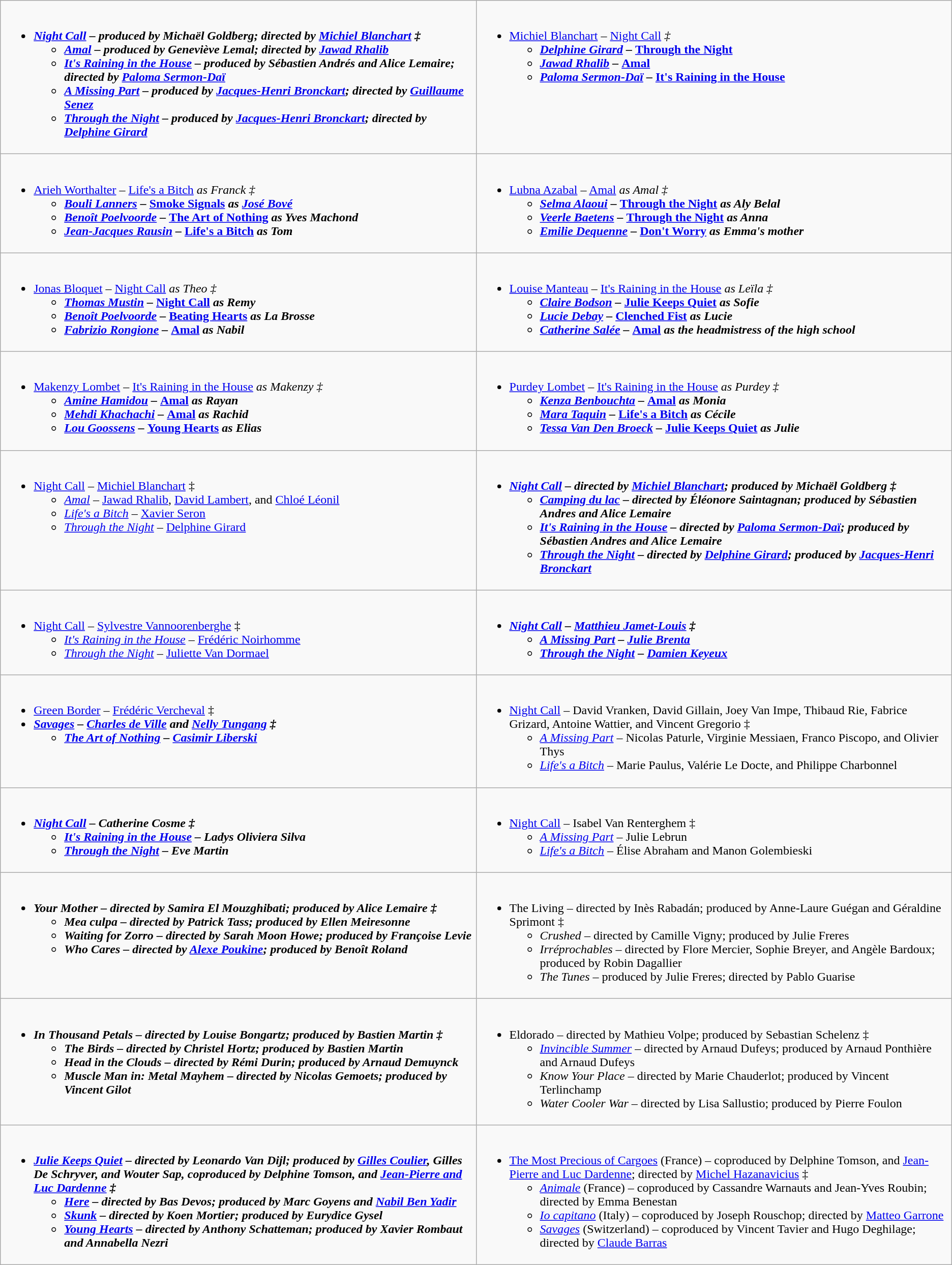<table class="wikitable" role="presentation">
<tr>
<td style="vertical-align:top; width:50%;"><br><ul><li><strong><em><a href='#'>Night Call</a><em> – produced by Michaël Goldberg; directed by <a href='#'>Michiel Blanchart</a> ‡<strong><ul><li></em><a href='#'>Amal</a><em> – produced by Geneviève Lemal; directed by <a href='#'>Jawad Rhalib</a></li><li></em><a href='#'>It's Raining in the House</a><em> – produced by Sébastien Andrés and Alice Lemaire; directed by <a href='#'>Paloma Sermon-Daï</a></li><li></em><a href='#'>A Missing Part</a><em> – produced by <a href='#'>Jacques-Henri Bronckart</a>; directed by <a href='#'>Guillaume Senez</a></li><li></em><a href='#'>Through the Night</a><em> – produced by <a href='#'>Jacques-Henri Bronckart</a>; directed by <a href='#'>Delphine Girard</a></li></ul></li></ul></td>
<td style="vertical-align:top; width:50%;"><br><ul><li></strong><a href='#'>Michiel Blanchart</a> – </em><a href='#'>Night Call</a><em> ‡<strong><ul><li><a href='#'>Delphine Girard</a> – </em><a href='#'>Through the Night</a><em></li><li><a href='#'>Jawad Rhalib</a> – </em><a href='#'>Amal</a><em></li><li><a href='#'>Paloma Sermon-Daï</a> – </em><a href='#'>It's Raining in the House</a><em></li></ul></li></ul></td>
</tr>
<tr>
<td width="50%" valign="top"><br><ul><li></strong><a href='#'>Arieh Worthalter</a> – </em><a href='#'>Life's a Bitch</a><em> as Franck ‡<strong><ul><li><a href='#'>Bouli Lanners</a> – </em><a href='#'>Smoke Signals</a><em> as <a href='#'>José Bové</a></li><li><a href='#'>Benoît Poelvoorde</a> – </em><a href='#'>The Art of Nothing</a><em> as Yves Machond</li><li><a href='#'>Jean-Jacques Rausin</a> – </em><a href='#'>Life's a Bitch</a><em> as Tom</li></ul></li></ul></td>
<td width="50%" valign="top"><br><ul><li></strong><a href='#'>Lubna Azabal</a> – </em><a href='#'>Amal</a><em> as Amal ‡<strong><ul><li><a href='#'>Selma Alaoui</a> – </em><a href='#'>Through the Night</a><em> as Aly Belal</li><li><a href='#'>Veerle Baetens</a> – </em><a href='#'>Through the Night</a><em> as Anna</li><li><a href='#'>Emilie Dequenne</a> – </em><a href='#'>Don't Worry</a><em> as Emma's mother</li></ul></li></ul></td>
</tr>
<tr>
<td width="50%" valign="top"><br><ul><li></strong><a href='#'>Jonas Bloquet</a> – </em><a href='#'>Night Call</a><em> as Theo ‡<strong><ul><li><a href='#'>Thomas Mustin</a> – </em><a href='#'>Night Call</a><em> as Remy</li><li><a href='#'>Benoît Poelvoorde</a> – </em><a href='#'>Beating Hearts</a><em> as La Brosse</li><li><a href='#'>Fabrizio Rongione</a> – </em><a href='#'>Amal</a><em> as Nabil</li></ul></li></ul></td>
<td width="50%" valign="top"><br><ul><li></strong><a href='#'>Louise Manteau</a> – </em><a href='#'>It's Raining in the House</a><em> as Leïla ‡<strong><ul><li><a href='#'>Claire Bodson</a> – </em><a href='#'>Julie Keeps Quiet</a><em> as Sofie</li><li><a href='#'>Lucie Debay</a> – </em><a href='#'>Clenched Fist</a><em> as Lucie</li><li><a href='#'>Catherine Salée</a> – </em><a href='#'>Amal</a><em> as the headmistress of the high school</li></ul></li></ul></td>
</tr>
<tr>
<td width="50%" valign="top"><br><ul><li></strong><a href='#'>Makenzy Lombet</a> – </em><a href='#'>It's Raining in the House</a><em> as Makenzy ‡<strong><ul><li><a href='#'>Amine Hamidou</a> – </em><a href='#'>Amal</a><em> as Rayan</li><li><a href='#'>Mehdi Khachachi</a> – </em><a href='#'>Amal</a><em> as Rachid</li><li><a href='#'>Lou Goossens</a> – </em><a href='#'>Young Hearts</a><em> as Elias</li></ul></li></ul></td>
<td width="50%" valign="top"><br><ul><li></strong><a href='#'>Purdey Lombet</a> – </em><a href='#'>It's Raining in the House</a><em> as Purdey ‡<strong><ul><li><a href='#'>Kenza Benbouchta</a> – </em><a href='#'>Amal</a><em> as Monia</li><li><a href='#'>Mara Taquin</a> – </em><a href='#'>Life's a Bitch</a><em> as Cécile</li><li><a href='#'>Tessa Van Den Broeck</a> – </em><a href='#'>Julie Keeps Quiet</a><em> as Julie</li></ul></li></ul></td>
</tr>
<tr>
<td width="50%" valign="top"><br><ul><li></em></strong><a href='#'>Night Call</a></em> – <a href='#'>Michiel Blanchart</a> ‡</strong><ul><li><em><a href='#'>Amal</a></em> – <a href='#'>Jawad Rhalib</a>, <a href='#'>David Lambert</a>, and <a href='#'>Chloé Léonil</a></li><li><em><a href='#'>Life's a Bitch</a></em> – <a href='#'>Xavier Seron</a></li><li><em><a href='#'>Through the Night</a></em> – <a href='#'>Delphine Girard</a></li></ul></li></ul></td>
<td width="50%" valign="top"><br><ul><li><strong><em><a href='#'>Night Call</a><em> – directed by <a href='#'>Michiel Blanchart</a>; produced by Michaël Goldberg ‡<strong><ul><li></em><a href='#'>Camping du lac</a><em> – directed by Éléonore Saintagnan; produced by Sébastien Andres and Alice Lemaire</li><li></em><a href='#'>It's Raining in the House</a><em> – directed by <a href='#'>Paloma Sermon-Daï</a>; produced by Sébastien Andres and Alice Lemaire</li><li></em><a href='#'>Through the Night</a><em> – directed by <a href='#'>Delphine Girard</a>; produced by <a href='#'>Jacques-Henri Bronckart</a></li></ul></li></ul></td>
</tr>
<tr>
<td width="50%" valign="top"><br><ul><li></em></strong><a href='#'>Night Call</a></em> – <a href='#'>Sylvestre Vannoorenberghe</a> ‡</strong><ul><li><em><a href='#'>It's Raining in the House</a></em> – <a href='#'>Frédéric Noirhomme</a></li><li><em><a href='#'>Through the Night</a></em> – <a href='#'>Juliette Van Dormael</a></li></ul></li></ul></td>
<td width="50%" valign="top"><br><ul><li><strong><em><a href='#'>Night Call</a><em> – <a href='#'>Matthieu Jamet-Louis</a> ‡<strong><ul><li></em><a href='#'>A Missing Part</a><em> – <a href='#'>Julie Brenta</a></li><li></em><a href='#'>Through the Night</a><em> – <a href='#'>Damien Keyeux</a></li></ul></li></ul></td>
</tr>
<tr>
<td width="50%" valign="top"><br><ul><li></em></strong><a href='#'>Green Border</a></em> – <a href='#'>Frédéric Vercheval</a> ‡</strong></li><li><strong><em><a href='#'>Savages</a><em> – <a href='#'>Charles de Ville</a> and <a href='#'>Nelly Tungang</a> ‡<strong><ul><li></em><a href='#'>The Art of Nothing</a><em> – <a href='#'>Casimir Liberski</a></li></ul></li></ul></td>
<td width="50%" valign="top"><br><ul><li></em></strong><a href='#'>Night Call</a></em> – David Vranken, David Gillain, Joey Van Impe, Thibaud Rie, Fabrice Grizard, Antoine Wattier, and Vincent Gregorio ‡</strong><ul><li><em><a href='#'>A Missing Part</a></em> – Nicolas Paturle, Virginie Messiaen, Franco Piscopo, and Olivier Thys</li><li><em><a href='#'>Life's a Bitch</a></em> – Marie Paulus, Valérie Le Docte, and Philippe Charbonnel</li></ul></li></ul></td>
</tr>
<tr>
<td width="50%" valign="top"><br><ul><li><strong><em><a href='#'>Night Call</a><em> – Catherine Cosme ‡<strong><ul><li></em><a href='#'>It's Raining in the House</a><em> – Ladys Oliviera Silva</li><li></em><a href='#'>Through the Night</a><em> – Eve Martin</li></ul></li></ul></td>
<td width="50%" valign="top"><br><ul><li></em></strong><a href='#'>Night Call</a></em> – Isabel Van Renterghem ‡</strong><ul><li><em><a href='#'>A Missing Part</a></em> – Julie Lebrun</li><li><em><a href='#'>Life's a Bitch</a></em> – Élise Abraham and Manon Golembieski</li></ul></li></ul></td>
</tr>
<tr>
<td width="50%" valign="top"><br><ul><li><strong><em>Your Mother<em> – directed by Samira El Mouzghibati; produced by Alice Lemaire ‡<strong><ul><li></em>Mea culpa<em> – directed by Patrick Tass; produced by Ellen Meiresonne</li><li></em>Waiting for Zorro<em> – directed by Sarah Moon Howe; produced by Françoise Levie</li><li></em>Who Cares<em> – directed by <a href='#'>Alexe Poukine</a>; produced by Benoît Roland</li></ul></li></ul></td>
<td width="50%" valign="top"><br><ul><li></em></strong>The Living</em> – directed by Inès Rabadán; produced by Anne-Laure Guégan and Géraldine Sprimont ‡</strong><ul><li><em>Crushed</em> – directed by Camille Vigny; produced by Julie Freres</li><li><em>Irréprochables</em> – directed by Flore Mercier, Sophie Breyer, and Angèle Bardoux; produced by Robin Dagallier</li><li><em>The Tunes</em> – produced by Julie Freres; directed by Pablo Guarise</li></ul></li></ul></td>
</tr>
<tr>
<td width="50%" valign="top"><br><ul><li><strong><em>In Thousand Petals<em> – directed by Louise Bongartz; produced by Bastien Martin ‡<strong><ul><li></em>The Birds<em> – directed by Christel Hortz; produced by Bastien Martin</li><li></em>Head in the Clouds<em> – directed by Rémi Durin; produced by Arnaud Demuynck</li><li></em>Muscle Man in: Metal Mayhem<em> – directed by Nicolas Gemoets; produced by Vincent Gilot</li></ul></li></ul></td>
<td width="50%" valign="top"><br><ul><li></em></strong>Eldorado</em> – directed by Mathieu Volpe; produced by Sebastian Schelenz ‡</strong><ul><li><em><a href='#'>Invincible Summer</a></em> – directed by Arnaud Dufeys; produced by Arnaud Ponthière and Arnaud Dufeys</li><li><em>Know Your Place</em> – directed by Marie Chauderlot; produced by Vincent Terlinchamp</li><li><em>Water Cooler War</em> – directed by Lisa Sallustio; produced by Pierre Foulon</li></ul></li></ul></td>
</tr>
<tr>
<td width="50%" valign="top"><br><ul><li><strong><em><a href='#'>Julie Keeps Quiet</a><em> – directed by Leonardo Van Dijl; produced by <a href='#'>Gilles Coulier</a>, Gilles De Schryver, and Wouter Sap, coproduced by Delphine Tomson, and <a href='#'>Jean-Pierre and Luc Dardenne</a> ‡<strong><ul><li></em><a href='#'>Here</a><em> – directed by Bas Devos; produced by Marc Goyens and <a href='#'>Nabil Ben Yadir</a></li><li></em><a href='#'>Skunk</a><em> – directed by Koen Mortier; produced by Eurydice Gysel</li><li></em><a href='#'>Young Hearts</a><em> – directed by Anthony Schatteman; produced by Xavier Rombaut and Annabella Nezri</li></ul></li></ul></td>
<td width="50%" valign="top"><br><ul><li></em></strong><a href='#'>The Most Precious of Cargoes</a></em> (France) – coproduced by Delphine Tomson, and <a href='#'>Jean-Pierre and Luc Dardenne</a>; directed by <a href='#'>Michel Hazanavicius</a> ‡</strong><ul><li><em><a href='#'>Animale</a></em> (France) – coproduced by Cassandre Warnauts and Jean-Yves Roubin; directed by Emma Benestan</li><li><em><a href='#'>Io capitano</a></em> (Italy) – coproduced by Joseph Rouschop; directed by <a href='#'>Matteo Garrone</a></li><li><em><a href='#'>Savages</a></em> (Switzerland) – coproduced by Vincent Tavier and Hugo Deghilage; directed by <a href='#'>Claude Barras</a></li></ul></li></ul></td>
</tr>
</table>
